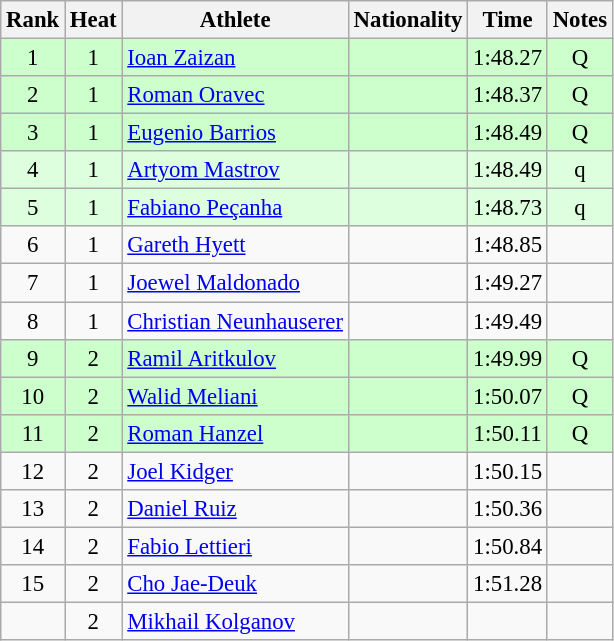<table class="wikitable sortable" style="text-align:center;font-size:95%">
<tr>
<th>Rank</th>
<th>Heat</th>
<th>Athlete</th>
<th>Nationality</th>
<th>Time</th>
<th>Notes</th>
</tr>
<tr bgcolor=ccffcc>
<td>1</td>
<td>1</td>
<td align="left"><a href='#'>Ioan Zaizan</a></td>
<td align=left></td>
<td>1:48.27</td>
<td>Q</td>
</tr>
<tr bgcolor=ccffcc>
<td>2</td>
<td>1</td>
<td align="left"><a href='#'>Roman Oravec</a></td>
<td align=left></td>
<td>1:48.37</td>
<td>Q</td>
</tr>
<tr bgcolor=ccffcc>
<td>3</td>
<td>1</td>
<td align="left"><a href='#'>Eugenio Barrios</a></td>
<td align=left></td>
<td>1:48.49</td>
<td>Q</td>
</tr>
<tr bgcolor=ddffdd>
<td>4</td>
<td>1</td>
<td align="left"><a href='#'>Artyom Mastrov</a></td>
<td align=left></td>
<td>1:48.49</td>
<td>q</td>
</tr>
<tr bgcolor=ddffdd>
<td>5</td>
<td>1</td>
<td align="left"><a href='#'>Fabiano Peçanha</a></td>
<td align=left></td>
<td>1:48.73</td>
<td>q</td>
</tr>
<tr>
<td>6</td>
<td>1</td>
<td align="left"><a href='#'>Gareth Hyett</a></td>
<td align=left></td>
<td>1:48.85</td>
<td></td>
</tr>
<tr>
<td>7</td>
<td>1</td>
<td align="left"><a href='#'>Joewel Maldonado</a></td>
<td align=left></td>
<td>1:49.27</td>
<td></td>
</tr>
<tr>
<td>8</td>
<td>1</td>
<td align="left"><a href='#'>Christian Neunhauserer</a></td>
<td align=left></td>
<td>1:49.49</td>
<td></td>
</tr>
<tr bgcolor=ccffcc>
<td>9</td>
<td>2</td>
<td align="left"><a href='#'>Ramil Aritkulov</a></td>
<td align=left></td>
<td>1:49.99</td>
<td>Q</td>
</tr>
<tr bgcolor=ccffcc>
<td>10</td>
<td>2</td>
<td align="left"><a href='#'>Walid Meliani</a></td>
<td align=left></td>
<td>1:50.07</td>
<td>Q</td>
</tr>
<tr bgcolor=ccffcc>
<td>11</td>
<td>2</td>
<td align="left"><a href='#'>Roman Hanzel</a></td>
<td align=left></td>
<td>1:50.11</td>
<td>Q</td>
</tr>
<tr>
<td>12</td>
<td>2</td>
<td align="left"><a href='#'>Joel Kidger</a></td>
<td align=left></td>
<td>1:50.15</td>
<td></td>
</tr>
<tr>
<td>13</td>
<td>2</td>
<td align="left"><a href='#'>Daniel Ruiz</a></td>
<td align=left></td>
<td>1:50.36</td>
<td></td>
</tr>
<tr>
<td>14</td>
<td>2</td>
<td align="left"><a href='#'>Fabio Lettieri</a></td>
<td align=left></td>
<td>1:50.84</td>
<td></td>
</tr>
<tr>
<td>15</td>
<td>2</td>
<td align="left"><a href='#'>Cho Jae-Deuk</a></td>
<td align=left></td>
<td>1:51.28</td>
<td></td>
</tr>
<tr>
<td></td>
<td>2</td>
<td align="left"><a href='#'>Mikhail Kolganov</a></td>
<td align=left></td>
<td></td>
<td></td>
</tr>
</table>
